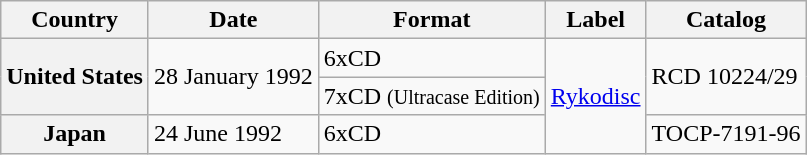<table class="wikitable plainrowheaders">
<tr>
<th scope="col">Country</th>
<th scope="col">Date</th>
<th scope="col">Format</th>
<th scope="col">Label</th>
<th scope="col">Catalog</th>
</tr>
<tr>
<th scope="row" rowspan="2">United States</th>
<td rowspan="2">28 January 1992</td>
<td>6xCD</td>
<td rowspan="3"><a href='#'>Rykodisc</a></td>
<td rowspan="2">RCD 10224/29</td>
</tr>
<tr>
<td>7xCD <small>(Ultracase Edition)</small></td>
</tr>
<tr>
<th scope="row">Japan</th>
<td>24 June 1992</td>
<td>6xCD</td>
<td>TOCP-7191-96</td>
</tr>
</table>
